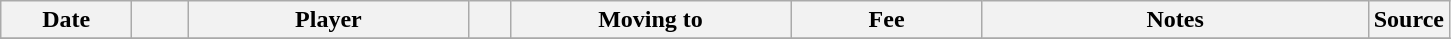<table class="wikitable sortable">
<tr>
<th style="width:80px;">Date</th>
<th style="width:30px;"></th>
<th style="width:180px;">Player</th>
<th style="width:20px;"></th>
<th style="width:180px;">Moving to</th>
<th style="width:120px;" class="unsortable">Fee</th>
<th style="width:250px;" class="unsortable">Notes</th>
<th style="width:20px;">Source</th>
</tr>
<tr>
</tr>
</table>
